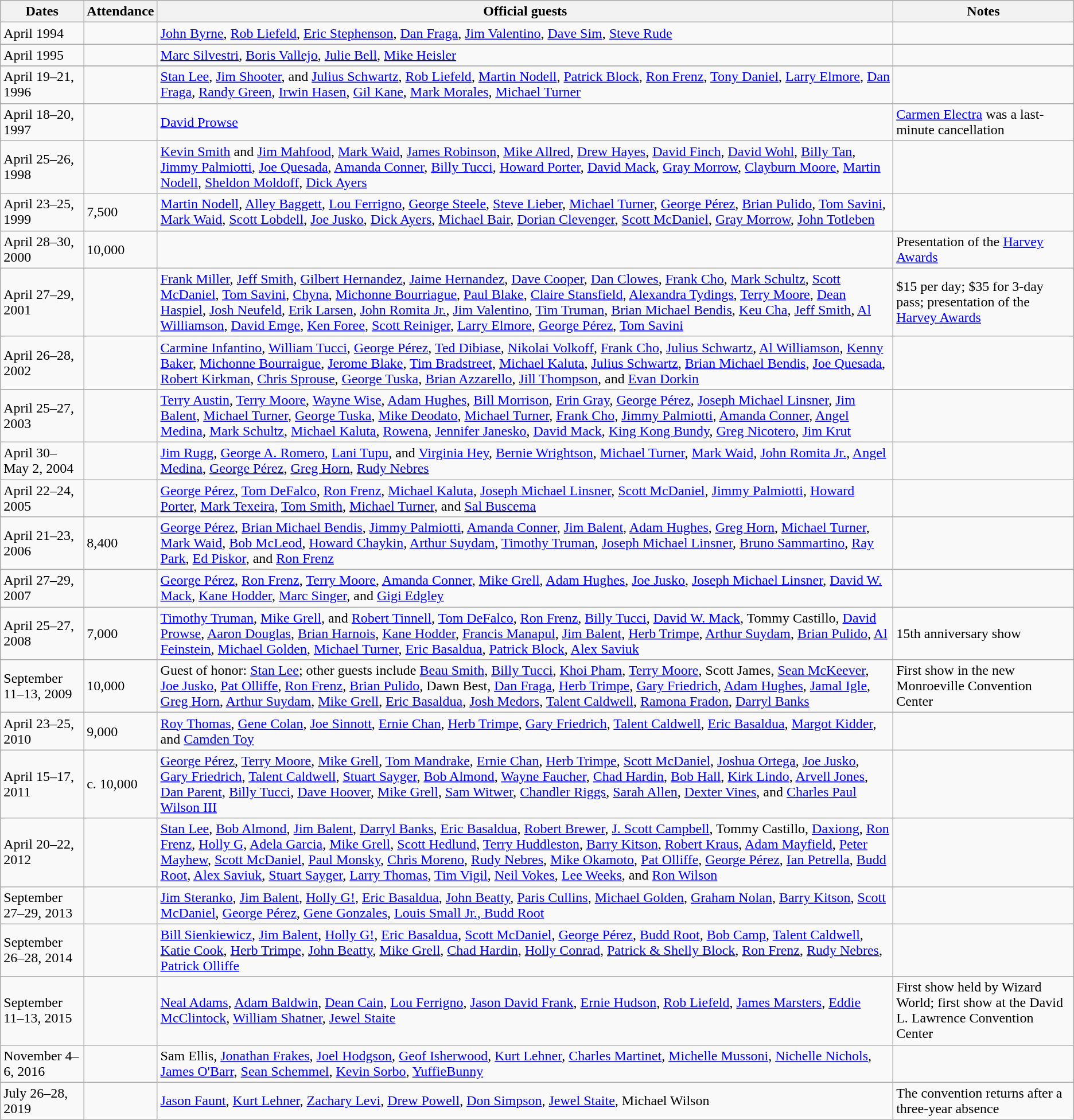<table class="wikitable">
<tr>
<th>Dates</th>
<th>Attendance</th>
<th>Official guests</th>
<th>Notes</th>
</tr>
<tr>
<td>April 1994</td>
<td></td>
<td><a href='#'>John Byrne</a>, <a href='#'>Rob Liefeld</a>, <a href='#'>Eric Stephenson</a>, <a href='#'>Dan Fraga</a>, <a href='#'>Jim Valentino</a>, <a href='#'>Dave Sim</a>, <a href='#'>Steve Rude</a></td>
<td></td>
</tr>
<tr>
</tr>
<tr>
<td>April 1995</td>
<td></td>
<td><a href='#'>Marc Silvestri</a>, <a href='#'>Boris Vallejo</a>, <a href='#'>Julie Bell</a>, <a href='#'>Mike Heisler</a></td>
<td></td>
</tr>
<tr>
</tr>
<tr>
<td>April 19–21, 1996</td>
<td></td>
<td><a href='#'>Stan Lee</a>, <a href='#'>Jim Shooter</a>, and <a href='#'>Julius Schwartz</a>, <a href='#'>Rob Liefeld</a>, <a href='#'>Martin Nodell</a>, <a href='#'>Patrick Block</a>, <a href='#'>Ron Frenz</a>, <a href='#'>Tony Daniel</a>, <a href='#'>Larry Elmore</a>, <a href='#'>Dan Fraga</a>, <a href='#'>Randy Green</a>, <a href='#'>Irwin Hasen</a>, <a href='#'>Gil Kane</a>, <a href='#'>Mark Morales</a>, <a href='#'>Michael Turner</a></td>
<td></td>
</tr>
<tr>
<td>April 18–20, 1997</td>
<td></td>
<td><a href='#'>David Prowse</a></td>
<td><a href='#'>Carmen Electra</a> was a last-minute cancellation</td>
</tr>
<tr>
<td>April 25–26, 1998</td>
<td></td>
<td><a href='#'>Kevin Smith</a> and <a href='#'>Jim Mahfood</a>, <a href='#'>Mark Waid</a>, <a href='#'>James Robinson</a>, <a href='#'>Mike Allred</a>, <a href='#'>Drew Hayes</a>, <a href='#'>David Finch</a>, <a href='#'>David Wohl</a>, <a href='#'>Billy Tan</a>, <a href='#'>Jimmy Palmiotti</a>, <a href='#'>Joe Quesada</a>, <a href='#'>Amanda Conner</a>, <a href='#'>Billy Tucci</a>, <a href='#'>Howard Porter</a>, <a href='#'>David Mack</a>, <a href='#'>Gray Morrow</a>, <a href='#'>Clayburn Moore</a>, <a href='#'>Martin Nodell</a>, <a href='#'>Sheldon Moldoff</a>, <a href='#'>Dick Ayers</a></td>
<td></td>
</tr>
<tr>
<td>April 23–25, 1999</td>
<td>7,500</td>
<td><a href='#'>Martin Nodell</a>, <a href='#'>Alley Baggett</a>, <a href='#'>Lou Ferrigno</a>, <a href='#'>George Steele</a>, <a href='#'>Steve Lieber</a>, <a href='#'>Michael Turner</a>, <a href='#'>George Pérez</a>, <a href='#'>Brian Pulido</a>, <a href='#'>Tom Savini</a>, <a href='#'>Mark Waid</a>, <a href='#'>Scott Lobdell</a>, <a href='#'>Joe Jusko</a>, <a href='#'>Dick Ayers</a>, <a href='#'>Michael Bair</a>, <a href='#'>Dorian Clevenger</a>, <a href='#'>Scott McDaniel</a>, <a href='#'>Gray Morrow</a>, <a href='#'>John Totleben</a></td>
<td></td>
</tr>
<tr>
<td>April 28–30, 2000</td>
<td>10,000</td>
<td></td>
<td>Presentation of the <a href='#'>Harvey Awards</a></td>
</tr>
<tr>
<td>April 27–29, 2001</td>
<td></td>
<td><a href='#'>Frank Miller</a>, <a href='#'>Jeff Smith</a>, <a href='#'>Gilbert Hernandez</a>, <a href='#'>Jaime Hernandez</a>, <a href='#'>Dave Cooper</a>, <a href='#'>Dan Clowes</a>, <a href='#'>Frank Cho</a>, <a href='#'>Mark Schultz</a>, <a href='#'>Scott McDaniel</a>, <a href='#'>Tom Savini</a>, <a href='#'>Chyna</a>, <a href='#'>Michonne Bourriague</a>, <a href='#'>Paul Blake</a>, <a href='#'>Claire Stansfield</a>, <a href='#'>Alexandra Tydings</a>, <a href='#'>Terry Moore</a>, <a href='#'>Dean Haspiel</a>, <a href='#'>Josh Neufeld</a>, <a href='#'>Erik Larsen</a>, <a href='#'>John Romita Jr.</a>, <a href='#'>Jim Valentino</a>, <a href='#'>Tim Truman</a>, <a href='#'>Brian Michael Bendis</a>, <a href='#'>Keu Cha</a>, <a href='#'>Jeff Smith</a>, <a href='#'>Al Williamson</a>, <a href='#'>David Emge</a>, <a href='#'>Ken Foree</a>, <a href='#'>Scott Reiniger</a>, <a href='#'>Larry Elmore</a>, <a href='#'>George Pérez</a>, <a href='#'>Tom Savini</a></td>
<td>$15 per day; $35 for 3-day pass; presentation of the <a href='#'>Harvey Awards</a></td>
</tr>
<tr>
<td>April 26–28, 2002</td>
<td></td>
<td><a href='#'>Carmine Infantino</a>, <a href='#'>William Tucci</a>, <a href='#'>George Pérez</a>, <a href='#'>Ted Dibiase</a>, <a href='#'>Nikolai Volkoff</a>, <a href='#'>Frank Cho</a>, <a href='#'>Julius Schwartz</a>, <a href='#'>Al Williamson</a>, <a href='#'>Kenny Baker</a>, <a href='#'>Michonne Bourraigue</a>, <a href='#'>Jerome Blake</a>, <a href='#'>Tim Bradstreet</a>, <a href='#'>Michael Kaluta</a>, <a href='#'>Julius Schwartz</a>, <a href='#'>Brian Michael Bendis</a>, <a href='#'>Joe Quesada</a>, <a href='#'>Robert Kirkman</a>, <a href='#'>Chris Sprouse</a>, <a href='#'>George Tuska</a>, <a href='#'>Brian Azzarello</a>, <a href='#'>Jill Thompson</a>, and <a href='#'>Evan Dorkin</a></td>
<td></td>
</tr>
<tr>
<td>April 25–27, 2003</td>
<td></td>
<td><a href='#'>Terry Austin</a>, <a href='#'>Terry Moore</a>, <a href='#'>Wayne Wise</a>, <a href='#'>Adam Hughes</a>, <a href='#'>Bill Morrison</a>, <a href='#'>Erin Gray</a>, <a href='#'>George Pérez</a>, <a href='#'>Joseph Michael Linsner</a>, <a href='#'>Jim Balent</a>, <a href='#'>Michael Turner</a>, <a href='#'>George Tuska</a>, <a href='#'>Mike Deodato</a>, <a href='#'>Michael Turner</a>, <a href='#'>Frank Cho</a>, <a href='#'>Jimmy Palmiotti</a>, <a href='#'>Amanda Conner</a>, <a href='#'>Angel Medina</a>, <a href='#'>Mark Schultz</a>, <a href='#'>Michael Kaluta</a>, <a href='#'>Rowena</a>, <a href='#'>Jennifer Janesko</a>, <a href='#'>David Mack</a>, <a href='#'>King Kong Bundy</a>, <a href='#'>Greg Nicotero</a>, <a href='#'>Jim Krut</a></td>
<td></td>
</tr>
<tr>
<td>April 30–May 2, 2004</td>
<td></td>
<td><a href='#'>Jim Rugg</a>, <a href='#'>George A. Romero</a>, <a href='#'>Lani Tupu</a>, and <a href='#'>Virginia Hey</a>, <a href='#'>Bernie Wrightson</a>, <a href='#'>Michael Turner</a>, <a href='#'>Mark Waid</a>, <a href='#'>John Romita Jr.</a>, <a href='#'>Angel Medina</a>, <a href='#'>George Pérez</a>, <a href='#'>Greg Horn</a>, <a href='#'>Rudy Nebres</a></td>
<td></td>
</tr>
<tr>
<td>April 22–24, 2005</td>
<td></td>
<td><a href='#'>George Pérez</a>, <a href='#'>Tom DeFalco</a>, <a href='#'>Ron Frenz</a>, <a href='#'>Michael Kaluta</a>, <a href='#'>Joseph Michael Linsner</a>, <a href='#'>Scott McDaniel</a>, <a href='#'>Jimmy Palmiotti</a>, <a href='#'>Howard Porter</a>, <a href='#'>Mark Texeira</a>, <a href='#'>Tom Smith</a>, <a href='#'>Michael Turner</a>, and <a href='#'>Sal Buscema</a></td>
<td></td>
</tr>
<tr>
<td>April 21–23, 2006</td>
<td>8,400</td>
<td><a href='#'>George Pérez</a>, <a href='#'>Brian Michael Bendis</a>, <a href='#'>Jimmy Palmiotti</a>, <a href='#'>Amanda Conner</a>, <a href='#'>Jim Balent</a>, <a href='#'>Adam Hughes</a>, <a href='#'>Greg Horn</a>, <a href='#'>Michael Turner</a>, <a href='#'>Mark Waid</a>, <a href='#'>Bob McLeod</a>, <a href='#'>Howard Chaykin</a>, <a href='#'>Arthur Suydam</a>, <a href='#'>Timothy Truman</a>, <a href='#'>Joseph Michael Linsner</a>, <a href='#'>Bruno Sammartino</a>, <a href='#'>Ray Park</a>, <a href='#'>Ed Piskor</a>, and <a href='#'>Ron Frenz</a></td>
<td></td>
</tr>
<tr>
<td>April 27–29, 2007</td>
<td></td>
<td><a href='#'>George Pérez</a>, <a href='#'>Ron Frenz</a>, <a href='#'>Terry Moore</a>, <a href='#'>Amanda Conner</a>, <a href='#'>Mike Grell</a>, <a href='#'>Adam Hughes</a>, <a href='#'>Joe Jusko</a>, <a href='#'>Joseph Michael Linsner</a>, <a href='#'>David W. Mack</a>, <a href='#'>Kane Hodder</a>, <a href='#'>Marc Singer</a>, and <a href='#'>Gigi Edgley</a></td>
<td></td>
</tr>
<tr>
<td>April 25–27, 2008</td>
<td>7,000</td>
<td><a href='#'>Timothy Truman</a>, <a href='#'>Mike Grell</a>, and <a href='#'>Robert Tinnell</a>, <a href='#'>Tom DeFalco</a>, <a href='#'>Ron Frenz</a>, <a href='#'>Billy Tucci</a>, <a href='#'>David W. Mack</a>, Tommy Castillo, <a href='#'>David Prowse</a>, <a href='#'>Aaron Douglas</a>, <a href='#'>Brian Harnois</a>, <a href='#'>Kane Hodder</a>, <a href='#'>Francis Manapul</a>, <a href='#'>Jim Balent</a>, <a href='#'>Herb Trimpe</a>, <a href='#'>Arthur Suydam</a>, <a href='#'>Brian Pulido</a>, <a href='#'>Al Feinstein</a>, <a href='#'>Michael Golden</a>, <a href='#'>Michael Turner</a>, <a href='#'>Eric Basaldua</a>, <a href='#'>Patrick Block</a>, <a href='#'>Alex Saviuk</a></td>
<td>15th anniversary show</td>
</tr>
<tr>
<td>September 11–13, 2009</td>
<td>10,000</td>
<td>Guest of honor: <a href='#'>Stan Lee</a>; other guests include <a href='#'>Beau Smith</a>, <a href='#'>Billy Tucci</a>, <a href='#'>Khoi Pham</a>, <a href='#'>Terry Moore</a>, Scott James, <a href='#'>Sean McKeever</a>, <a href='#'>Joe Jusko</a>, <a href='#'>Pat Olliffe</a>, <a href='#'>Ron Frenz</a>, <a href='#'>Brian Pulido</a>, Dawn Best, <a href='#'>Dan Fraga</a>, <a href='#'>Herb Trimpe</a>, <a href='#'>Gary Friedrich</a>, <a href='#'>Adam Hughes</a>, <a href='#'>Jamal Igle</a>, <a href='#'>Greg Horn</a>, <a href='#'>Arthur Suydam</a>, <a href='#'>Mike Grell</a>, <a href='#'>Eric Basaldua</a>, <a href='#'>Josh Medors</a>, <a href='#'>Talent Caldwell</a>, <a href='#'>Ramona Fradon</a>, <a href='#'>Darryl Banks</a></td>
<td>First show in the new Monroeville Convention Center</td>
</tr>
<tr>
<td>April 23–25, 2010</td>
<td>9,000</td>
<td><a href='#'>Roy Thomas</a>, <a href='#'>Gene Colan</a>, <a href='#'>Joe Sinnott</a>, <a href='#'>Ernie Chan</a>, <a href='#'>Herb Trimpe</a>, <a href='#'>Gary Friedrich</a>, <a href='#'>Talent Caldwell</a>, <a href='#'>Eric Basaldua</a>, <a href='#'>Margot Kidder</a>, and <a href='#'>Camden Toy</a></td>
<td></td>
</tr>
<tr>
<td>April 15–17, 2011</td>
<td>c. 10,000</td>
<td><a href='#'>George Pérez</a>, <a href='#'>Terry Moore</a>, <a href='#'>Mike Grell</a>, <a href='#'>Tom Mandrake</a>, <a href='#'>Ernie Chan</a>, <a href='#'>Herb Trimpe</a>, <a href='#'>Scott McDaniel</a>, <a href='#'>Joshua Ortega</a>, <a href='#'>Joe Jusko</a>, <a href='#'>Gary Friedrich</a>, <a href='#'>Talent Caldwell</a>, <a href='#'>Stuart Sayger</a>, <a href='#'>Bob Almond</a>, <a href='#'>Wayne Faucher</a>, <a href='#'>Chad Hardin</a>, <a href='#'>Bob Hall</a>, <a href='#'>Kirk Lindo</a>, <a href='#'>Arvell Jones</a>, <a href='#'>Dan Parent</a>, <a href='#'>Billy Tucci</a>, <a href='#'>Dave Hoover</a>, <a href='#'>Mike Grell</a>, <a href='#'>Sam Witwer</a>, <a href='#'>Chandler Riggs</a>, <a href='#'>Sarah Allen</a>, <a href='#'>Dexter Vines</a>, and <a href='#'>Charles Paul Wilson III</a></td>
<td></td>
</tr>
<tr>
<td>April 20–22, 2012</td>
<td></td>
<td><a href='#'>Stan Lee</a>, <a href='#'>Bob Almond</a>, <a href='#'>Jim Balent</a>, <a href='#'>Darryl Banks</a>, <a href='#'>Eric Basaldua</a>, <a href='#'>Robert Brewer</a>, <a href='#'>J. Scott Campbell</a>, Tommy Castillo, <a href='#'>Daxiong</a>, <a href='#'>Ron Frenz</a>, <a href='#'>Holly G</a>, <a href='#'>Adela Garcia</a>, <a href='#'>Mike Grell</a>, <a href='#'>Scott Hedlund</a>, <a href='#'>Terry Huddleston</a>, <a href='#'>Barry Kitson</a>, <a href='#'>Robert Kraus</a>, <a href='#'>Adam Mayfield</a>, <a href='#'>Peter Mayhew</a>, <a href='#'>Scott McDaniel</a>, <a href='#'>Paul Monsky</a>, <a href='#'>Chris Moreno</a>, <a href='#'>Rudy Nebres</a>, <a href='#'>Mike Okamoto</a>, <a href='#'>Pat Olliffe</a>, <a href='#'>George Pérez</a>, <a href='#'>Ian Petrella</a>, <a href='#'>Budd Root</a>, <a href='#'>Alex Saviuk</a>, <a href='#'>Stuart Sayger</a>, <a href='#'>Larry Thomas</a>, <a href='#'>Tim Vigil</a>, <a href='#'>Neil Vokes</a>, <a href='#'>Lee Weeks</a>, and <a href='#'>Ron Wilson</a></td>
<td></td>
</tr>
<tr>
<td>September 27–29, 2013</td>
<td></td>
<td><a href='#'>Jim Steranko</a>, <a href='#'>Jim Balent</a>, <a href='#'>Holly G!</a>, <a href='#'>Eric Basaldua</a>, <a href='#'>John Beatty</a>, <a href='#'>Paris Cullins</a>, <a href='#'>Michael Golden</a>, <a href='#'>Graham Nolan</a>, <a href='#'>Barry Kitson</a>, <a href='#'>Scott McDaniel</a>, <a href='#'>George Pérez</a>, <a href='#'>Gene Gonzales</a>, <a href='#'>Louis Small Jr., Budd Root</a></td>
<td></td>
</tr>
<tr>
<td>September 26–28, 2014</td>
<td></td>
<td><a href='#'>Bill Sienkiewicz</a>, <a href='#'>Jim Balent</a>, <a href='#'>Holly G!</a>, <a href='#'>Eric Basaldua</a>, <a href='#'>Scott McDaniel</a>, <a href='#'>George Pérez</a>, <a href='#'>Budd Root</a>, <a href='#'>Bob Camp</a>, <a href='#'>Talent Caldwell</a>, <a href='#'>Katie Cook</a>, <a href='#'>Herb Trimpe</a>, <a href='#'>John Beatty</a>, <a href='#'>Mike Grell</a>, <a href='#'>Chad Hardin</a>, <a href='#'>Holly Conrad</a>, <a href='#'>Patrick & Shelly Block</a>, <a href='#'>Ron Frenz</a>, <a href='#'>Rudy Nebres</a>, <a href='#'>Patrick Olliffe</a></td>
<td></td>
</tr>
<tr>
<td>September 11–13, 2015</td>
<td></td>
<td><a href='#'>Neal Adams</a>, <a href='#'>Adam Baldwin</a>, <a href='#'>Dean Cain</a>, <a href='#'>Lou Ferrigno</a>, <a href='#'>Jason David Frank</a>, <a href='#'>Ernie Hudson</a>, <a href='#'>Rob Liefeld</a>, <a href='#'>James Marsters</a>, <a href='#'>Eddie McClintock</a>, <a href='#'>William Shatner</a>, <a href='#'>Jewel Staite</a></td>
<td>First show held by Wizard World; first show at the David L. Lawrence Convention Center</td>
</tr>
<tr>
<td>November 4–6, 2016</td>
<td></td>
<td>Sam Ellis, <a href='#'>Jonathan Frakes</a>, <a href='#'>Joel Hodgson</a>, <a href='#'>Geof Isherwood</a>, <a href='#'>Kurt Lehner</a>, <a href='#'>Charles Martinet</a>, <a href='#'>Michelle Mussoni</a>, <a href='#'>Nichelle Nichols</a>, <a href='#'>James O'Barr</a>, <a href='#'>Sean Schemmel</a>, <a href='#'>Kevin Sorbo</a>, <a href='#'>YuffieBunny</a></td>
<td></td>
</tr>
<tr>
<td>July 26–28, 2019</td>
<td></td>
<td><a href='#'>Jason Faunt</a>, <a href='#'>Kurt Lehner</a>, <a href='#'>Zachary Levi</a>, <a href='#'>Drew Powell</a>, <a href='#'>Don Simpson</a>, <a href='#'>Jewel Staite</a>, Michael Wilson</td>
<td>The convention returns after a three-year absence</td>
</tr>
</table>
